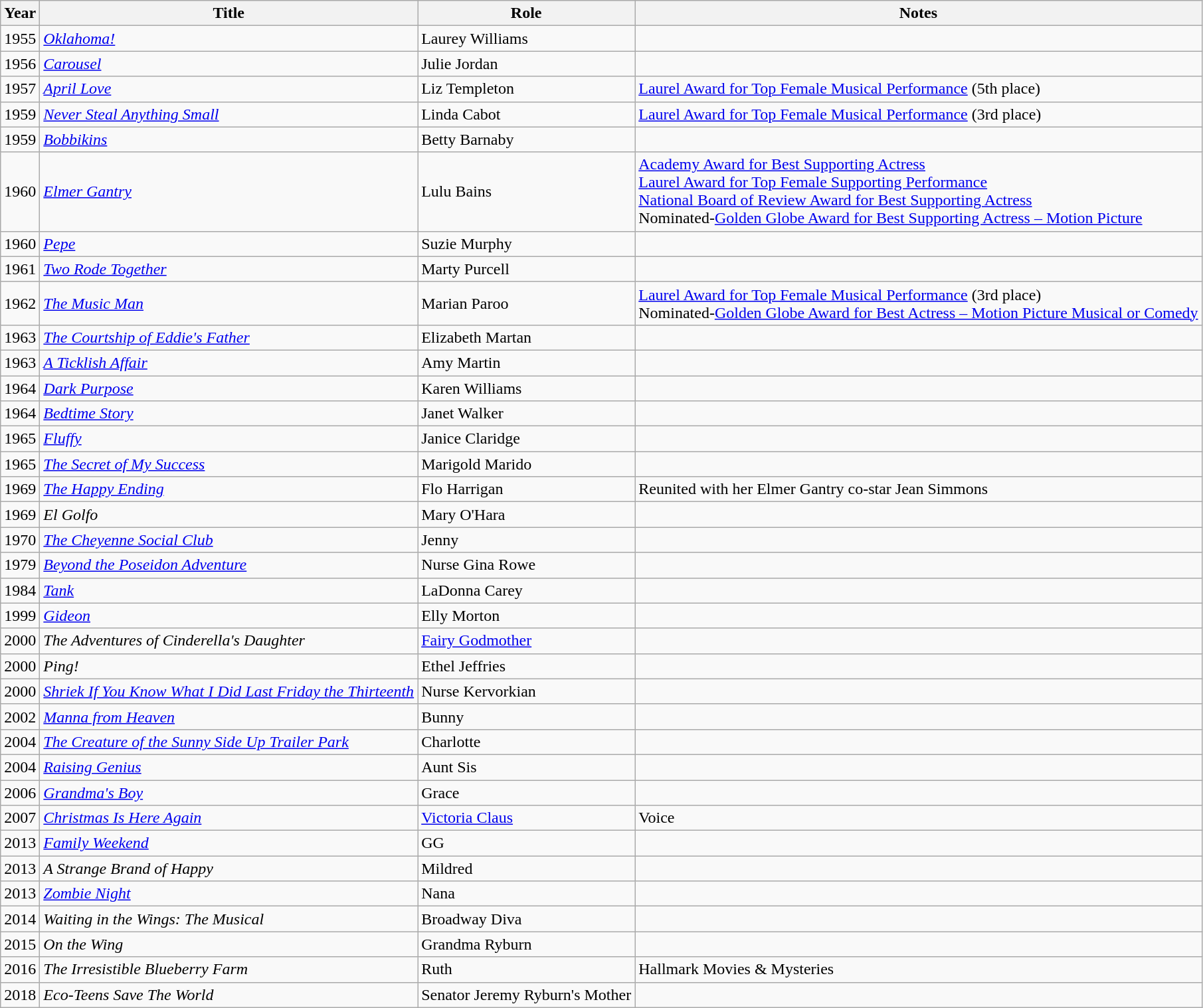<table class="wikitable sortable">
<tr>
<th>Year</th>
<th>Title</th>
<th>Role</th>
<th class="unsortable">Notes</th>
</tr>
<tr>
<td>1955</td>
<td><em><a href='#'>Oklahoma!</a></em></td>
<td>Laurey Williams</td>
<td></td>
</tr>
<tr>
<td>1956</td>
<td><em><a href='#'>Carousel</a></em></td>
<td>Julie Jordan</td>
<td></td>
</tr>
<tr>
<td>1957</td>
<td><em><a href='#'>April Love</a></em></td>
<td>Liz Templeton</td>
<td><a href='#'> Laurel Award for Top Female Musical Performance</a> (5th place)</td>
</tr>
<tr>
<td>1959</td>
<td><em><a href='#'>Never Steal Anything Small</a></em></td>
<td>Linda Cabot</td>
<td><a href='#'> Laurel Award for Top Female Musical Performance</a> (3rd place)</td>
</tr>
<tr>
<td>1959</td>
<td><em><a href='#'>Bobbikins</a></em></td>
<td>Betty Barnaby</td>
<td></td>
</tr>
<tr>
<td>1960</td>
<td><em><a href='#'>Elmer Gantry</a></em></td>
<td>Lulu Bains</td>
<td><a href='#'>Academy Award for Best Supporting Actress</a><br><a href='#'> Laurel Award for Top Female Supporting Performance</a><br><a href='#'>National Board of Review Award for Best Supporting Actress</a><br>Nominated-<a href='#'>Golden Globe Award for Best Supporting Actress – Motion Picture</a></td>
</tr>
<tr>
<td>1960</td>
<td><em><a href='#'>Pepe</a></em></td>
<td>Suzie Murphy</td>
<td></td>
</tr>
<tr>
<td>1961</td>
<td><em><a href='#'>Two Rode Together</a></em></td>
<td>Marty Purcell</td>
<td></td>
</tr>
<tr>
<td>1962</td>
<td><em><a href='#'>The Music Man</a></em></td>
<td>Marian Paroo</td>
<td><a href='#'> Laurel Award for Top Female Musical Performance</a> (3rd place)<br>Nominated-<a href='#'>Golden Globe Award for Best Actress – Motion Picture Musical or Comedy</a></td>
</tr>
<tr>
<td>1963</td>
<td><em><a href='#'>The Courtship of Eddie's Father</a></em></td>
<td>Elizabeth Martan</td>
<td></td>
</tr>
<tr>
<td>1963</td>
<td><em><a href='#'>A Ticklish Affair</a></em></td>
<td>Amy Martin</td>
<td></td>
</tr>
<tr>
<td>1964</td>
<td><em><a href='#'>Dark Purpose</a></em></td>
<td>Karen Williams</td>
<td></td>
</tr>
<tr>
<td>1964</td>
<td><em><a href='#'>Bedtime Story</a></em></td>
<td>Janet Walker</td>
<td></td>
</tr>
<tr>
<td>1965</td>
<td><em><a href='#'>Fluffy</a></em></td>
<td>Janice Claridge</td>
<td></td>
</tr>
<tr>
<td>1965</td>
<td><em><a href='#'>The Secret of My Success</a></em></td>
<td>Marigold Marido</td>
<td></td>
</tr>
<tr>
<td>1969</td>
<td><em><a href='#'>The Happy Ending</a></em></td>
<td>Flo Harrigan</td>
<td>Reunited with her Elmer Gantry co-star Jean Simmons</td>
</tr>
<tr>
<td>1969</td>
<td><em>El Golfo</em></td>
<td>Mary O'Hara</td>
<td></td>
</tr>
<tr>
<td>1970</td>
<td><em><a href='#'>The Cheyenne Social Club</a></em></td>
<td>Jenny</td>
<td></td>
</tr>
<tr>
<td>1979</td>
<td><em><a href='#'>Beyond the Poseidon Adventure</a></em></td>
<td>Nurse Gina Rowe</td>
<td></td>
</tr>
<tr>
<td>1984</td>
<td><em><a href='#'>Tank</a></em></td>
<td>LaDonna Carey</td>
<td></td>
</tr>
<tr>
<td>1999</td>
<td><em><a href='#'>Gideon</a></em></td>
<td>Elly Morton</td>
<td></td>
</tr>
<tr>
<td>2000</td>
<td><em>The Adventures of Cinderella's Daughter</em></td>
<td><a href='#'>Fairy Godmother</a></td>
<td></td>
</tr>
<tr>
<td>2000</td>
<td><em>Ping!</em></td>
<td>Ethel Jeffries</td>
<td></td>
</tr>
<tr>
<td>2000</td>
<td><em><a href='#'>Shriek If You Know What I Did Last Friday the Thirteenth</a></em></td>
<td>Nurse Kervorkian</td>
<td></td>
</tr>
<tr>
<td>2002</td>
<td><em><a href='#'>Manna from Heaven</a></em></td>
<td>Bunny</td>
<td></td>
</tr>
<tr>
<td>2004</td>
<td><em><a href='#'>The Creature of the Sunny Side Up Trailer Park</a></em></td>
<td>Charlotte</td>
<td></td>
</tr>
<tr>
<td>2004</td>
<td><em><a href='#'>Raising Genius</a></em></td>
<td>Aunt Sis</td>
<td></td>
</tr>
<tr>
<td>2006</td>
<td><em><a href='#'>Grandma's Boy</a></em></td>
<td>Grace</td>
<td></td>
</tr>
<tr>
<td>2007</td>
<td><em><a href='#'>Christmas Is Here Again</a></em></td>
<td><a href='#'>Victoria Claus</a></td>
<td>Voice</td>
</tr>
<tr>
<td>2013</td>
<td><em><a href='#'>Family Weekend</a></em></td>
<td>GG</td>
<td></td>
</tr>
<tr>
<td>2013</td>
<td><em>A Strange Brand of Happy</em></td>
<td>Mildred</td>
<td></td>
</tr>
<tr>
<td>2013</td>
<td><em><a href='#'>Zombie Night</a></em></td>
<td>Nana</td>
<td></td>
</tr>
<tr>
<td>2014</td>
<td><em>Waiting in the Wings: The Musical</em></td>
<td>Broadway Diva</td>
<td></td>
</tr>
<tr>
<td>2015</td>
<td><em>On the Wing</em></td>
<td>Grandma Ryburn</td>
<td></td>
</tr>
<tr>
<td>2016</td>
<td><em>The Irresistible Blueberry Farm</em></td>
<td>Ruth</td>
<td>Hallmark Movies & Mysteries</td>
</tr>
<tr>
<td>2018</td>
<td><em>Eco-Teens Save The World</em></td>
<td>Senator Jeremy Ryburn's Mother</td>
<td></td>
</tr>
</table>
